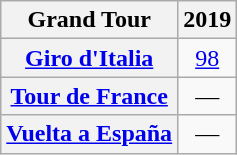<table class="wikitable plainrowheaders">
<tr>
<th>Grand Tour</th>
<th scope="col">2019</th>
</tr>
<tr style="text-align:center;">
<th scope="row"> <a href='#'>Giro d'Italia</a></th>
<td><a href='#'>98</a></td>
</tr>
<tr style="text-align:center;">
<th scope="row"> <a href='#'>Tour de France</a></th>
<td>—</td>
</tr>
<tr style="text-align:center;">
<th scope="row"> <a href='#'>Vuelta a España</a></th>
<td>—</td>
</tr>
</table>
